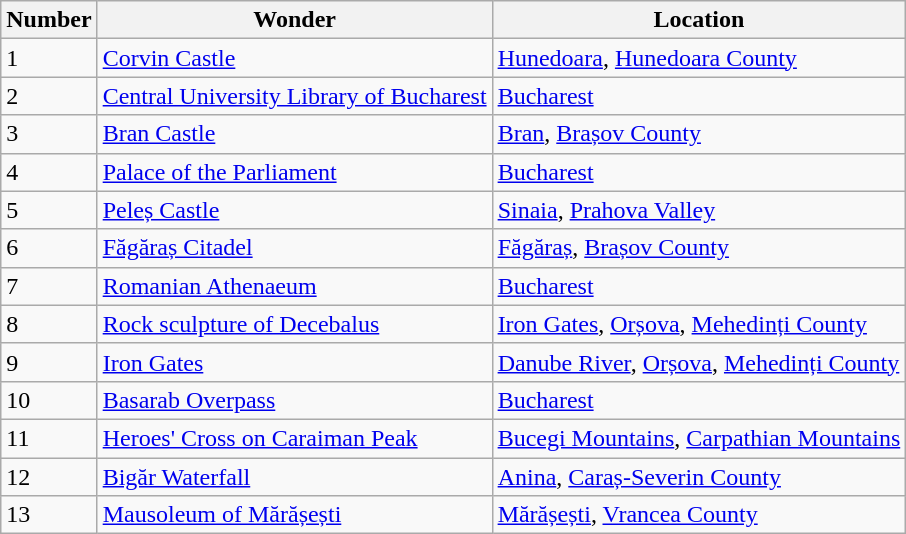<table class="wikitable">
<tr>
<th>Number</th>
<th>Wonder</th>
<th>Location</th>
</tr>
<tr>
<td>1</td>
<td><a href='#'>Corvin Castle</a></td>
<td><a href='#'>Hunedoara</a>, <a href='#'>Hunedoara County</a></td>
</tr>
<tr>
<td>2</td>
<td><a href='#'>Central University Library of Bucharest</a></td>
<td><a href='#'>Bucharest</a></td>
</tr>
<tr>
<td>3</td>
<td><a href='#'>Bran Castle</a></td>
<td><a href='#'>Bran</a>, <a href='#'>Brașov County</a></td>
</tr>
<tr>
<td>4</td>
<td><a href='#'>Palace of the Parliament</a></td>
<td><a href='#'>Bucharest</a></td>
</tr>
<tr>
<td>5</td>
<td><a href='#'>Peleș Castle</a></td>
<td><a href='#'>Sinaia</a>, <a href='#'>Prahova Valley</a></td>
</tr>
<tr>
<td>6</td>
<td><a href='#'>Făgăraș Citadel</a></td>
<td><a href='#'>Făgăraș</a>, <a href='#'>Brașov County</a></td>
</tr>
<tr>
<td>7</td>
<td><a href='#'>Romanian Athenaeum</a></td>
<td><a href='#'>Bucharest</a></td>
</tr>
<tr>
<td>8</td>
<td><a href='#'>Rock sculpture of Decebalus</a></td>
<td><a href='#'>Iron Gates</a>, <a href='#'>Orșova</a>, <a href='#'>Mehedinți County</a></td>
</tr>
<tr>
<td>9</td>
<td><a href='#'>Iron Gates</a></td>
<td><a href='#'>Danube River</a>, <a href='#'>Orșova</a>, <a href='#'>Mehedinți County</a></td>
</tr>
<tr>
<td>10</td>
<td><a href='#'>Basarab Overpass</a></td>
<td><a href='#'>Bucharest</a></td>
</tr>
<tr>
<td>11</td>
<td><a href='#'>Heroes' Cross on Caraiman Peak</a></td>
<td><a href='#'>Bucegi Mountains</a>, <a href='#'>Carpathian Mountains</a></td>
</tr>
<tr>
<td>12</td>
<td><a href='#'>Bigăr Waterfall</a></td>
<td><a href='#'>Anina</a>, <a href='#'>Caraș-Severin County</a></td>
</tr>
<tr>
<td>13</td>
<td><a href='#'>Mausoleum of Mărășești</a></td>
<td><a href='#'>Mărășești</a>, <a href='#'>Vrancea County</a></td>
</tr>
</table>
